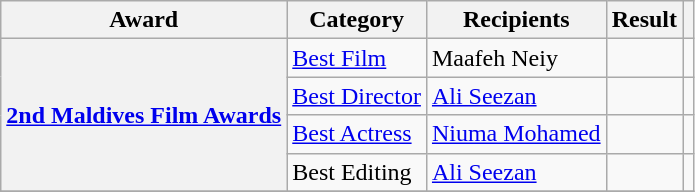<table class="wikitable plainrowheaders sortable">
<tr>
<th scope="col">Award</th>
<th scope="col">Category</th>
<th scope="col">Recipients</th>
<th scope="col">Result</th>
<th scope="col" class="unsortable"></th>
</tr>
<tr>
<th scope="row" rowspan="4"><a href='#'>2nd Maldives Film Awards</a></th>
<td><a href='#'>Best Film</a></td>
<td>Maafeh Neiy</td>
<td></td>
<td style="text-align:center;"></td>
</tr>
<tr>
<td><a href='#'>Best Director</a></td>
<td><a href='#'>Ali Seezan</a></td>
<td></td>
<td style="text-align:center;"></td>
</tr>
<tr>
<td><a href='#'>Best Actress</a></td>
<td><a href='#'>Niuma Mohamed</a></td>
<td></td>
<td style="text-align:center;"></td>
</tr>
<tr>
<td>Best Editing</td>
<td><a href='#'>Ali Seezan</a></td>
<td></td>
<td style="text-align:center;"></td>
</tr>
<tr>
</tr>
</table>
